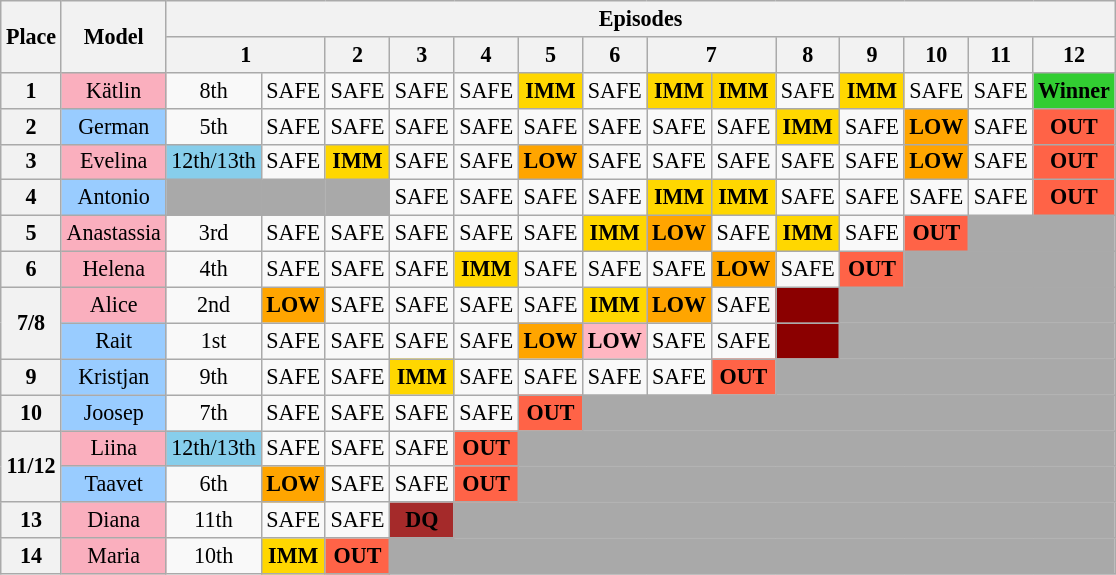<table class="wikitable" style="text-align:center; font-size:92%">
<tr>
<th rowspan="2">Place</th>
<th rowspan="2">Model</th>
<th colspan="14">Episodes</th>
</tr>
<tr>
<th colspan="2">1</th>
<th>2</th>
<th>3</th>
<th>4</th>
<th>5</th>
<th>6</th>
<th colspan="2">7</th>
<th>8</th>
<th>9</th>
<th>10</th>
<th>11</th>
<th>12</th>
</tr>
<tr>
<th>1</th>
<td style="background:#faafbe;">Kätlin</td>
<td>8th</td>
<td>SAFE</td>
<td>SAFE</td>
<td>SAFE</td>
<td>SAFE</td>
<td style="background:gold;"><strong>IMM</strong></td>
<td>SAFE</td>
<td style="background:gold;"><strong>IMM</strong></td>
<td style="background:gold;"><strong>IMM</strong></td>
<td>SAFE</td>
<td style="background:gold;"><strong>IMM</strong></td>
<td>SAFE</td>
<td>SAFE</td>
<td style="background:limegreen;"><strong>Winner</strong></td>
</tr>
<tr>
<th>2</th>
<td style="background:#9cf;">German</td>
<td>5th</td>
<td>SAFE</td>
<td>SAFE</td>
<td>SAFE</td>
<td>SAFE</td>
<td>SAFE</td>
<td>SAFE</td>
<td>SAFE</td>
<td>SAFE</td>
<td style="background:gold;"><strong>IMM</strong></td>
<td>SAFE</td>
<td style="background:orange;"><strong>LOW</strong></td>
<td>SAFE</td>
<td style="background:tomato;"><strong>OUT</strong></td>
</tr>
<tr>
<th>3</th>
<td style="background:#faafbe;">Evelina</td>
<td bgcolor="skyblue">12th/13th</td>
<td>SAFE</td>
<td style="background:gold;"><strong>IMM</strong></td>
<td>SAFE</td>
<td>SAFE</td>
<td style="background:orange;"><strong>LOW</strong></td>
<td>SAFE</td>
<td>SAFE</td>
<td>SAFE</td>
<td>SAFE</td>
<td>SAFE</td>
<td style="background:orange;"><strong>LOW</strong></td>
<td>SAFE</td>
<td style="background:tomato;"><strong>OUT</strong></td>
</tr>
<tr>
<th>4</th>
<td style="background:#9cf;">Antonio</td>
<td style="background:darkgrey;"></td>
<td style="background:darkgrey;"></td>
<td style="background:darkgrey;"></td>
<td>SAFE</td>
<td>SAFE</td>
<td>SAFE</td>
<td>SAFE</td>
<td style="background:gold;"><strong>IMM</strong></td>
<td style="background:gold;"><strong>IMM</strong></td>
<td>SAFE</td>
<td>SAFE</td>
<td>SAFE</td>
<td>SAFE</td>
<td style="background:tomato;"><strong>OUT</strong></td>
</tr>
<tr>
<th>5</th>
<td style="background:#faafbe;">Anastassia</td>
<td>3rd</td>
<td>SAFE</td>
<td>SAFE</td>
<td>SAFE</td>
<td>SAFE</td>
<td>SAFE</td>
<td style="background:gold;"><strong>IMM</strong></td>
<td style="background:orange;"><strong>LOW</strong></td>
<td>SAFE</td>
<td style="background:gold;"><strong>IMM</strong></td>
<td>SAFE</td>
<td style="background:tomato;"><strong>OUT</strong></td>
<td style="background:darkgrey;" colspan="12"></td>
</tr>
<tr>
<th>6</th>
<td style="background:#faafbe;">Helena</td>
<td>4th</td>
<td>SAFE</td>
<td>SAFE</td>
<td>SAFE</td>
<td style="background:gold;"><strong>IMM</strong></td>
<td>SAFE</td>
<td>SAFE</td>
<td>SAFE</td>
<td style="background:orange;"><strong>LOW</strong></td>
<td>SAFE</td>
<td style="background:tomato;"><strong>OUT</strong></td>
<td style="background:darkgrey;" colspan="12"></td>
</tr>
<tr>
<th rowspan="2">7/8</th>
<td style="background:#faafbe;">Alice</td>
<td>2nd</td>
<td style="background:orange;"><strong>LOW</strong></td>
<td>SAFE</td>
<td>SAFE</td>
<td>SAFE</td>
<td>SAFE</td>
<td style="background:gold;"><strong>IMM</strong></td>
<td style="background:orange;"><strong>LOW</strong></td>
<td>SAFE</td>
<td style="background:darkred;"><strong></strong></td>
<td style="background:darkgrey;" colspan="12"></td>
</tr>
<tr>
<td style="background:#9cf;">Rait</td>
<td>1st</td>
<td>SAFE</td>
<td>SAFE</td>
<td>SAFE</td>
<td>SAFE</td>
<td style="background:orange;"><strong>LOW</strong></td>
<td style="background:lightpink;"><strong>LOW</strong></td>
<td>SAFE</td>
<td>SAFE</td>
<td style="background:darkred;"><strong></strong></td>
<td style="background:darkgrey;" colspan="12"></td>
</tr>
<tr>
<th>9</th>
<td style="background:#9cf;">Kristjan</td>
<td>9th</td>
<td>SAFE</td>
<td>SAFE</td>
<td style="background:gold;"><strong>IMM</strong></td>
<td>SAFE</td>
<td>SAFE</td>
<td>SAFE</td>
<td>SAFE</td>
<td style="background:tomato;"><strong>OUT</strong></td>
<td style="background:darkgrey;" colspan="12"></td>
</tr>
<tr>
<th>10</th>
<td style="background:#9cf;">Joosep</td>
<td>7th</td>
<td>SAFE</td>
<td>SAFE</td>
<td>SAFE</td>
<td>SAFE</td>
<td style="background:tomato;"><strong>OUT</strong></td>
<td style="background:darkgrey;" colspan="12"></td>
</tr>
<tr>
<th rowspan="2">11/12</th>
<td style="background:#faafbe;">Liina</td>
<td bgcolor="skyblue">12th/13th</td>
<td>SAFE</td>
<td>SAFE</td>
<td>SAFE</td>
<td style="background:tomato;"><strong>OUT</strong></td>
<td style="background:darkgrey;" colspan="12"></td>
</tr>
<tr>
<td style="background:#9cf;">Taavet</td>
<td>6th</td>
<td style="background:orange;"><strong>LOW</strong></td>
<td>SAFE</td>
<td>SAFE</td>
<td style="background:tomato;"><strong>OUT</strong></td>
<td style="background:darkgrey;" colspan="12"></td>
</tr>
<tr>
<th>13</th>
<td style="background:#faafbe;">Diana</td>
<td>11th</td>
<td>SAFE</td>
<td>SAFE</td>
<td style="background:brown;"><strong><span>DQ</span></strong></td>
<td style="background:darkgrey;" colspan="12"></td>
</tr>
<tr>
<th>14</th>
<td style="background:#faafbe;">Maria</td>
<td>10th</td>
<td style="background:gold;"><strong>IMM</strong></td>
<td style="background:tomato;"><strong>OUT</strong></td>
<td style="background:darkgrey;" colspan="12"></td>
</tr>
</table>
